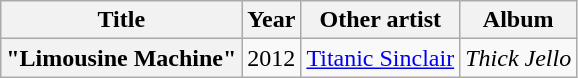<table class="wikitable plainrowheaders" style="text-align:center;">
<tr>
<th scope="col">Title</th>
<th scope="col">Year</th>
<th scope="col">Other artist</th>
<th scope="col">Album</th>
</tr>
<tr>
<th scope="row">"Limousine Machine"</th>
<td>2012</td>
<td><a href='#'>Titanic Sinclair</a></td>
<td><em>Thick Jello</em></td>
</tr>
</table>
